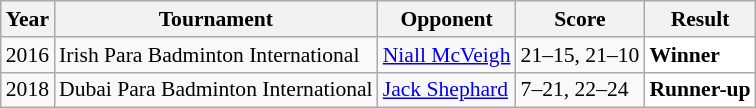<table class="sortable wikitable" style="font-size: 90%;">
<tr>
<th>Year</th>
<th>Tournament</th>
<th>Opponent</th>
<th>Score</th>
<th>Result</th>
</tr>
<tr>
<td align="center">2016</td>
<td align="left">Irish Para Badminton International</td>
<td align="left"> <a href='#'>Niall McVeigh</a></td>
<td align="left">21–15, 21–10</td>
<td style="text-align:left; background:white"> <strong>Winner</strong></td>
</tr>
<tr>
<td align="center">2018</td>
<td align="left">Dubai Para Badminton International</td>
<td align="left"> <a href='#'>Jack Shephard</a></td>
<td align="left">7–21, 22–24</td>
<td style="text-align:left; background:white"> <strong>Runner-up</strong></td>
</tr>
</table>
